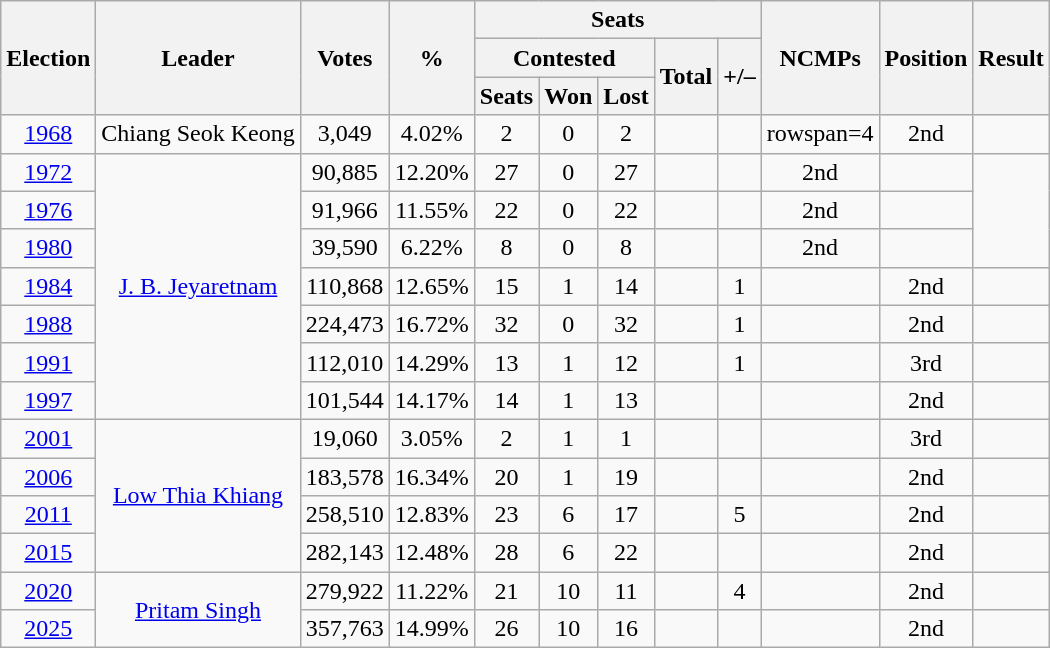<table class=wikitable style="text-align: center;">
<tr>
<th rowspan=3>Election</th>
<th rowspan=3>Leader</th>
<th rowspan=3>Votes</th>
<th rowspan=3>%</th>
<th colspan=5>Seats</th>
<th rowspan=3>NCMPs</th>
<th rowspan=3>Position</th>
<th rowspan=3>Result</th>
</tr>
<tr>
<th colspan=3>Contested</th>
<th rowspan=2>Total</th>
<th rowspan=2>+/–</th>
</tr>
<tr>
<th>Seats</th>
<th>Won</th>
<th>Lost</th>
</tr>
<tr>
<td><a href='#'>1968</a></td>
<td>Chiang Seok Keong</td>
<td>3,049</td>
<td>4.02%</td>
<td>2</td>
<td>0</td>
<td>2</td>
<td></td>
<td></td>
<td>rowspan=4 </td>
<td> 2nd</td>
<td></td>
</tr>
<tr>
<td><a href='#'>1972</a></td>
<td rowspan=7><a href='#'>J. B. Jeyaretnam</a></td>
<td>90,885</td>
<td>12.20%</td>
<td>27</td>
<td>0</td>
<td>27</td>
<td></td>
<td></td>
<td> 2nd</td>
<td></td>
</tr>
<tr>
<td><a href='#'>1976</a></td>
<td>91,966</td>
<td>11.55%</td>
<td>22</td>
<td>0</td>
<td>22</td>
<td></td>
<td></td>
<td> 2nd</td>
<td></td>
</tr>
<tr>
<td><a href='#'>1980</a></td>
<td>39,590</td>
<td>6.22%</td>
<td>8</td>
<td>0</td>
<td>8</td>
<td></td>
<td></td>
<td> 2nd</td>
<td></td>
</tr>
<tr>
<td><a href='#'>1984</a></td>
<td>110,868</td>
<td>12.65%</td>
<td>15</td>
<td>1</td>
<td>14</td>
<td></td>
<td> 1</td>
<td></td>
<td> 2nd</td>
<td></td>
</tr>
<tr>
<td><a href='#'>1988</a></td>
<td>224,473</td>
<td>16.72%</td>
<td>32</td>
<td>0</td>
<td>32</td>
<td></td>
<td> 1</td>
<td></td>
<td> 2nd</td>
<td></td>
</tr>
<tr>
<td><a href='#'>1991</a></td>
<td>112,010</td>
<td>14.29%</td>
<td>13</td>
<td>1</td>
<td>12</td>
<td></td>
<td> 1</td>
<td></td>
<td> 3rd</td>
<td></td>
</tr>
<tr>
<td><a href='#'>1997</a></td>
<td>101,544</td>
<td>14.17%</td>
<td>14</td>
<td>1</td>
<td>13</td>
<td></td>
<td></td>
<td></td>
<td> 2nd</td>
<td></td>
</tr>
<tr>
<td><a href='#'>2001</a></td>
<td rowspan=4><a href='#'>Low Thia Khiang</a></td>
<td>19,060</td>
<td>3.05%</td>
<td>2</td>
<td>1</td>
<td>1</td>
<td></td>
<td></td>
<td></td>
<td> 3rd</td>
<td></td>
</tr>
<tr>
<td><a href='#'>2006</a></td>
<td>183,578</td>
<td>16.34%</td>
<td>20</td>
<td>1</td>
<td>19</td>
<td></td>
<td></td>
<td></td>
<td> 2nd</td>
<td></td>
</tr>
<tr>
<td><a href='#'>2011</a></td>
<td>258,510</td>
<td>12.83%</td>
<td>23</td>
<td>6</td>
<td>17</td>
<td></td>
<td> 5</td>
<td></td>
<td> 2nd</td>
<td></td>
</tr>
<tr>
<td><a href='#'>2015</a></td>
<td>282,143</td>
<td>12.48%</td>
<td>28</td>
<td>6</td>
<td>22</td>
<td></td>
<td></td>
<td></td>
<td> 2nd</td>
<td></td>
</tr>
<tr>
<td><a href='#'>2020</a></td>
<td rowspan=2><a href='#'>Pritam Singh</a></td>
<td>279,922</td>
<td>11.22%</td>
<td>21</td>
<td>10</td>
<td>11</td>
<td></td>
<td> 4</td>
<td></td>
<td> 2nd</td>
<td></td>
</tr>
<tr>
<td><a href='#'>2025</a></td>
<td>357,763</td>
<td>14.99%</td>
<td>26</td>
<td>10</td>
<td>16</td>
<td></td>
<td></td>
<td></td>
<td> 2nd</td>
<td></td>
</tr>
</table>
